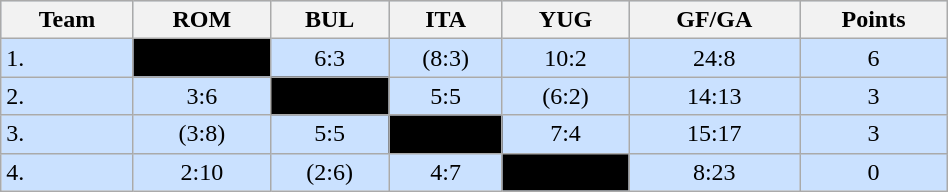<table class="wikitable" bgcolor="#EFEFFF" width="50%">
<tr bgcolor="#BCD2EE">
<th>Team</th>
<th>ROM</th>
<th>BUL</th>
<th>ITA</th>
<th>YUG</th>
<th>GF/GA</th>
<th>Points</th>
</tr>
<tr bgcolor="#CAE1FF" align="center">
<td align="left">1. </td>
<td style="background:#000000;"></td>
<td>6:3</td>
<td>(8:3)</td>
<td>10:2</td>
<td>24:8</td>
<td>6</td>
</tr>
<tr bgcolor="#CAE1FF" align="center">
<td align="left">2. </td>
<td>3:6</td>
<td style="background:#000000;"></td>
<td>5:5</td>
<td>(6:2)</td>
<td>14:13</td>
<td>3</td>
</tr>
<tr bgcolor="#CAE1FF" align="center">
<td align="left">3. </td>
<td>(3:8)</td>
<td>5:5</td>
<td style="background:#000000;"></td>
<td>7:4</td>
<td>15:17</td>
<td>3</td>
</tr>
<tr bgcolor="#CAE1FF" align="center">
<td align="left">4. </td>
<td>2:10</td>
<td>(2:6)</td>
<td>4:7</td>
<td style="background:#000000;"></td>
<td>8:23</td>
<td>0</td>
</tr>
</table>
